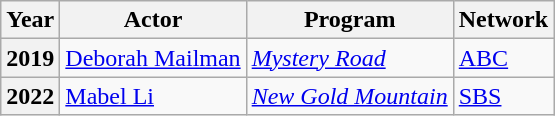<table class="wikitable plainrowheaders">
<tr>
<th>Year</th>
<th>Actor</th>
<th>Program</th>
<th>Network</th>
</tr>
<tr>
<th scope="row">2019</th>
<td><a href='#'>Deborah Mailman</a></td>
<td><em><a href='#'>Mystery Road</a></em></td>
<td><a href='#'>ABC</a></td>
</tr>
<tr>
<th scope="row">2022</th>
<td><a href='#'>Mabel Li</a></td>
<td><em><a href='#'>New Gold Mountain</a></em></td>
<td><a href='#'>SBS</a></td>
</tr>
</table>
